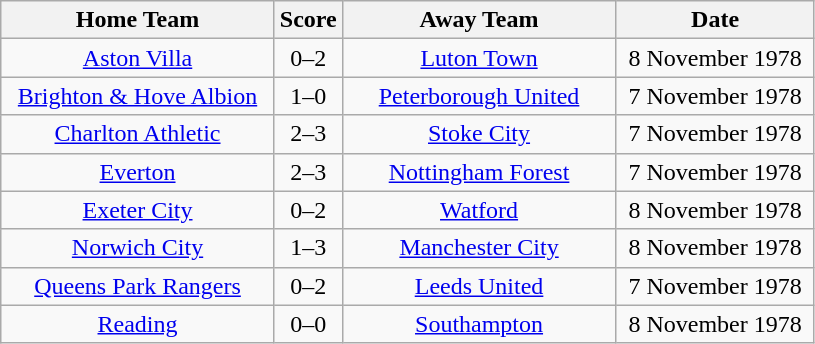<table class="wikitable" style="text-align:center;">
<tr>
<th width=175>Home Team</th>
<th width=20>Score</th>
<th width=175>Away Team</th>
<th width=125>Date</th>
</tr>
<tr>
<td><a href='#'>Aston Villa</a></td>
<td>0–2</td>
<td><a href='#'>Luton Town</a></td>
<td>8 November 1978</td>
</tr>
<tr>
<td><a href='#'>Brighton & Hove Albion</a></td>
<td>1–0</td>
<td><a href='#'>Peterborough United</a></td>
<td>7 November 1978</td>
</tr>
<tr>
<td><a href='#'>Charlton Athletic</a></td>
<td>2–3</td>
<td><a href='#'>Stoke City</a></td>
<td>7 November 1978</td>
</tr>
<tr>
<td><a href='#'>Everton</a></td>
<td>2–3</td>
<td><a href='#'>Nottingham Forest</a></td>
<td>7 November 1978</td>
</tr>
<tr>
<td><a href='#'>Exeter City</a></td>
<td>0–2</td>
<td><a href='#'>Watford</a></td>
<td>8 November 1978</td>
</tr>
<tr>
<td><a href='#'>Norwich City</a></td>
<td>1–3</td>
<td><a href='#'>Manchester City</a></td>
<td>8 November 1978</td>
</tr>
<tr>
<td><a href='#'>Queens Park Rangers</a></td>
<td>0–2</td>
<td><a href='#'>Leeds United</a></td>
<td>7 November 1978</td>
</tr>
<tr>
<td><a href='#'>Reading</a></td>
<td>0–0</td>
<td><a href='#'>Southampton</a></td>
<td>8 November 1978</td>
</tr>
</table>
